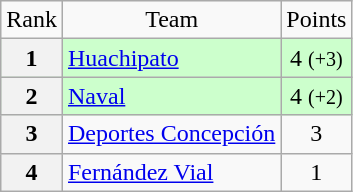<table class="wikitable" style="text-align: center;">
<tr>
<td>Rank</td>
<td>Team</td>
<td>Points</td>
</tr>
<tr bgcolor=#ccffcc>
<th>1</th>
<td style="text-align: left;"><a href='#'>Huachipato</a></td>
<td>4 <small>(+3)</small></td>
</tr>
<tr bgcolor=#ccffcc>
<th>2</th>
<td style="text-align: left;"><a href='#'>Naval</a></td>
<td>4 <small>(+2)</small></td>
</tr>
<tr>
<th>3</th>
<td style="text-align: left;"><a href='#'>Deportes Concepción</a></td>
<td>3</td>
</tr>
<tr>
<th>4</th>
<td style="text-align: left;"><a href='#'>Fernández Vial</a></td>
<td>1</td>
</tr>
</table>
